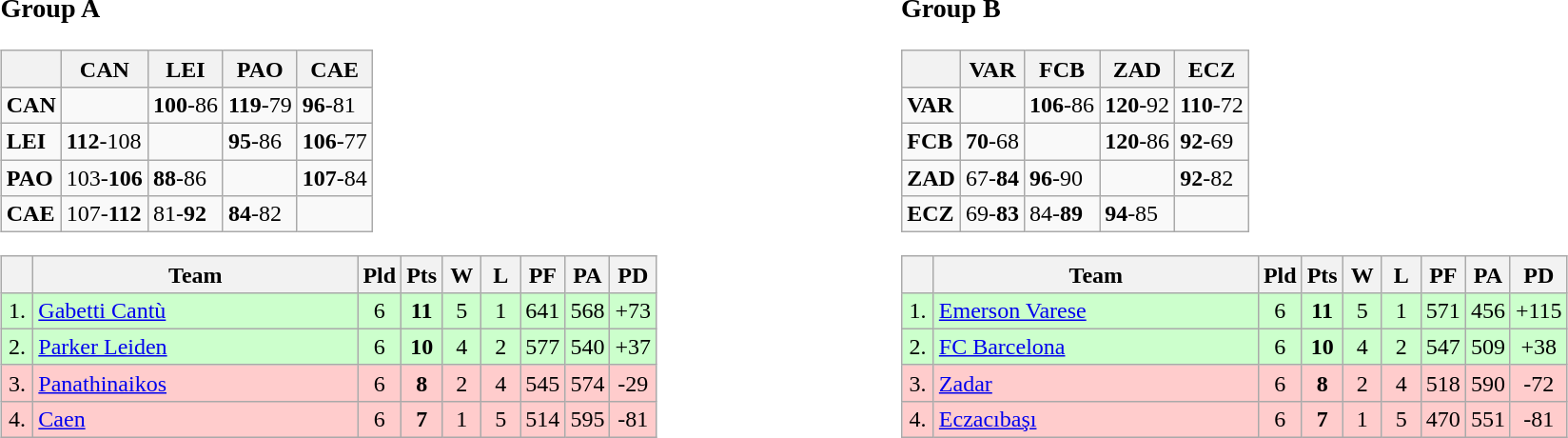<table>
<tr>
<td style="vertical-align:top; width:33%;"><br><h3>Group A</h3><table class="wikitable">
<tr>
<th></th>
<th> CAN</th>
<th> LEI</th>
<th> PAO</th>
<th> CAE</th>
</tr>
<tr>
<td> <strong>CAN</strong></td>
<td></td>
<td><strong>100</strong>-86</td>
<td><strong>119</strong>-79</td>
<td><strong>96</strong>-81</td>
</tr>
<tr>
<td> <strong>LEI</strong></td>
<td><strong>112</strong>-108</td>
<td></td>
<td><strong>95</strong>-86</td>
<td><strong>106</strong>-77</td>
</tr>
<tr>
<td> <strong>PAO</strong></td>
<td>103-<strong>106</strong></td>
<td><strong>88</strong>-86</td>
<td></td>
<td><strong>107</strong>-84</td>
</tr>
<tr>
<td> <strong>CAE</strong></td>
<td>107-<strong>112</strong></td>
<td>81-<strong>92</strong></td>
<td><strong>84</strong>-82</td>
<td></td>
</tr>
</table>
<table class="wikitable" style="text-align:center">
<tr>
<th width=15></th>
<th width=220>Team</th>
<th width=20>Pld</th>
<th width=20>Pts</th>
<th width=20>W</th>
<th width=20>L</th>
<th width=20>PF</th>
<th width=20>PA</th>
<th width=20>PD</th>
</tr>
<tr style="background: #ccffcc;">
<td>1.</td>
<td align=left> <a href='#'>Gabetti Cantù</a></td>
<td>6</td>
<td><strong>11</strong></td>
<td>5</td>
<td>1</td>
<td>641</td>
<td>568</td>
<td>+73</td>
</tr>
<tr style="background: #ccffcc;">
<td>2.</td>
<td align=left> <a href='#'>Parker Leiden</a></td>
<td>6</td>
<td><strong>10</strong></td>
<td>4</td>
<td>2</td>
<td>577</td>
<td>540</td>
<td>+37</td>
</tr>
<tr style="background: #ffcccc;">
<td>3.</td>
<td align=left> <a href='#'>Panathinaikos</a></td>
<td>6</td>
<td><strong>8</strong></td>
<td>2</td>
<td>4</td>
<td>545</td>
<td>574</td>
<td>-29</td>
</tr>
<tr style="background: #ffcccc;">
<td>4.</td>
<td align=left> <a href='#'>Caen</a></td>
<td>6</td>
<td><strong>7</strong></td>
<td>1</td>
<td>5</td>
<td>514</td>
<td>595</td>
<td>-81</td>
</tr>
</table>
</td>
<td style="vertical-align:top; width:33%;"><br><h3>Group B</h3><table class="wikitable">
<tr>
<th></th>
<th> VAR</th>
<th> FCB</th>
<th> ZAD</th>
<th> ECZ</th>
</tr>
<tr>
<td> <strong>VAR</strong></td>
<td></td>
<td><strong>106</strong>-86</td>
<td><strong>120</strong>-92</td>
<td><strong>110</strong>-72</td>
</tr>
<tr>
<td> <strong>FCB</strong></td>
<td><strong>70</strong>-68</td>
<td></td>
<td><strong>120</strong>-86</td>
<td><strong>92</strong>-69</td>
</tr>
<tr>
<td> <strong>ZAD</strong></td>
<td>67-<strong>84</strong></td>
<td><strong>96</strong>-90</td>
<td></td>
<td><strong>92</strong>-82</td>
</tr>
<tr>
<td> <strong>ECZ</strong></td>
<td>69-<strong>83</strong></td>
<td>84-<strong>89</strong></td>
<td><strong>94</strong>-85</td>
<td></td>
</tr>
</table>
<table class="wikitable" style="text-align:center">
<tr>
<th width=15></th>
<th width=220>Team</th>
<th width=20>Pld</th>
<th width=20>Pts</th>
<th width=20>W</th>
<th width=20>L</th>
<th width=20>PF</th>
<th width=20>PA</th>
<th width=20>PD</th>
</tr>
<tr style="background: #ccffcc;">
<td>1.</td>
<td align=left> <a href='#'>Emerson Varese</a></td>
<td>6</td>
<td><strong>11</strong></td>
<td>5</td>
<td>1</td>
<td>571</td>
<td>456</td>
<td>+115</td>
</tr>
<tr style="background: #ccffcc;">
<td>2.</td>
<td align=left> <a href='#'>FC Barcelona</a></td>
<td>6</td>
<td><strong>10</strong></td>
<td>4</td>
<td>2</td>
<td>547</td>
<td>509</td>
<td>+38</td>
</tr>
<tr style="background: #ffcccc;">
<td>3.</td>
<td align=left> <a href='#'>Zadar</a></td>
<td>6</td>
<td><strong>8</strong></td>
<td>2</td>
<td>4</td>
<td>518</td>
<td>590</td>
<td>-72</td>
</tr>
<tr style="background: #ffcccc;">
<td>4.</td>
<td align=left> <a href='#'>Eczacıbaşı</a></td>
<td>6</td>
<td><strong>7</strong></td>
<td>1</td>
<td>5</td>
<td>470</td>
<td>551</td>
<td>-81</td>
</tr>
</table>
</td>
</tr>
</table>
